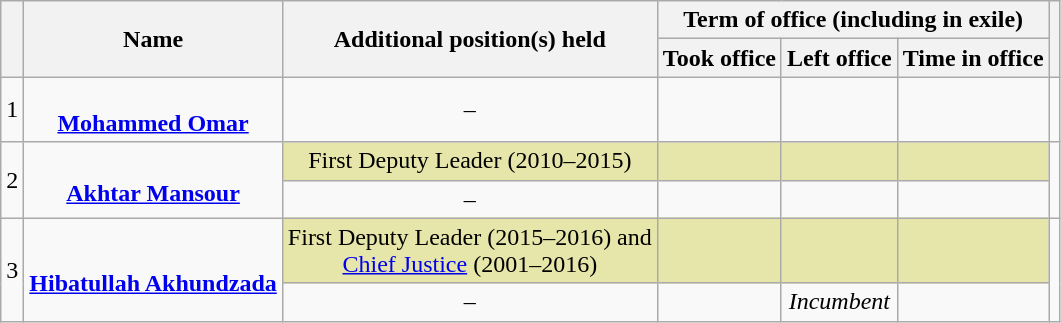<table class="wikitable" style="text-align:center;">
<tr>
<th rowspan=2><br></th>
<th rowspan=2>Name<br></th>
<th rowspan=2>Additional position(s) held</th>
<th colspan=3>Term of office (including in exile)</th>
<th rowspan=2></th>
</tr>
<tr>
<th>Took office</th>
<th>Left office</th>
<th>Time in office</th>
</tr>
<tr>
<td>1<br></td>
<td><br><strong><a href='#'>Mohammed Omar</a></strong><br></td>
<td>–</td>
<td><br></td>
<td><br></td>
<td><br></td>
<td></td>
</tr>
<tr>
<td rowspan=2>2<br></td>
<td rowspan=2><br><strong><a href='#'>Akhtar Mansour</a></strong><br></td>
<td style="background:#e6e6aa;">First Deputy Leader (2010–2015)</td>
<td style="background:#e6e6aa;"></td>
<td style="background:#e6e6aa;"></td>
<td style="background:#e6e6aa;"></td>
<td rowspan=2></td>
</tr>
<tr>
<td>–</td>
<td></td>
<td></td>
<td></td>
</tr>
<tr>
<td rowspan=2>3<br></td>
<td rowspan=2><br><strong><a href='#'>Hibatullah Akhundzada</a></strong></td>
<td style="background:#e6e6aa;">First Deputy Leader (2015–2016) and<br><a href='#'>Chief Justice</a> (2001–2016)</td>
<td style="background:#e6e6aa;"></td>
<td style="background:#e6e6aa;"></td>
<td style="background:#e6e6aa;"></td>
<td rowspan=2></td>
</tr>
<tr>
<td>–</td>
<td><br></td>
<td><em>Incumbent</em></td>
<td><br></td>
</tr>
</table>
